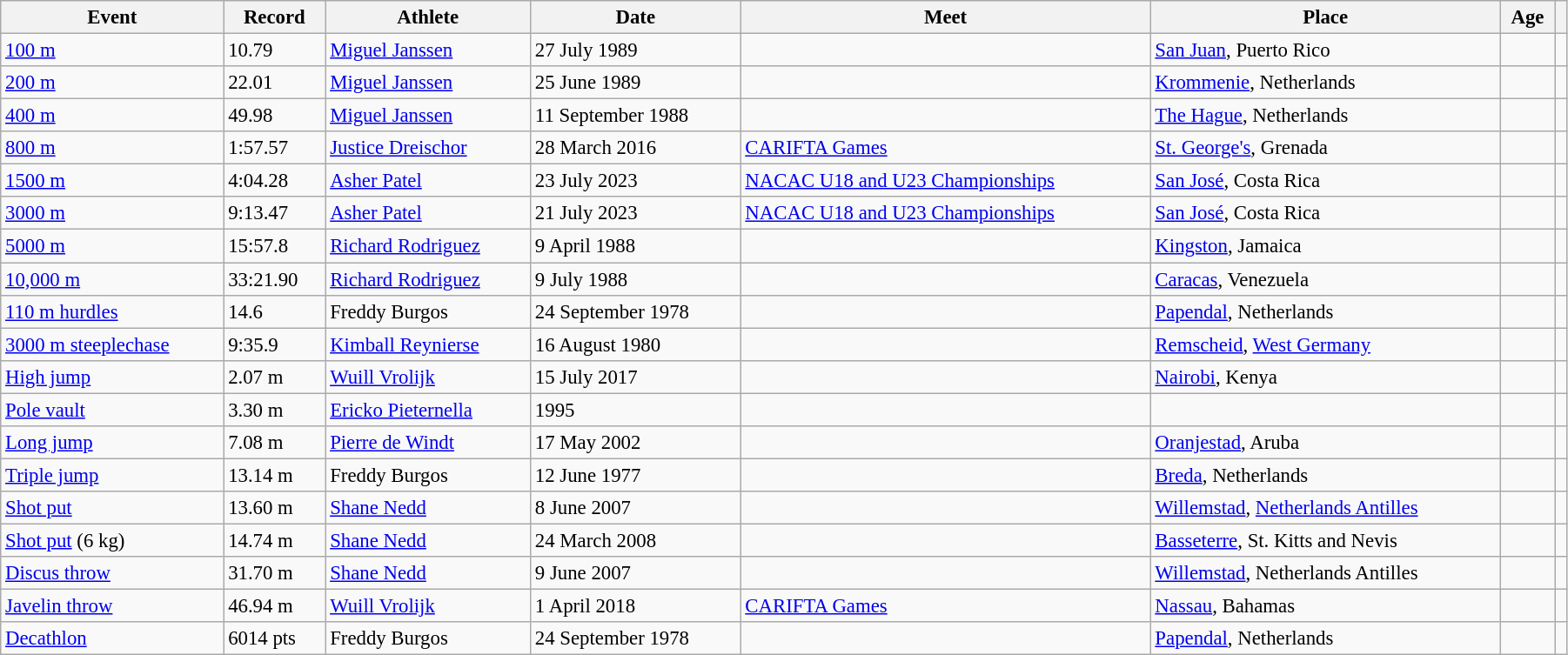<table class="wikitable" style="font-size:95%; width: 95%;">
<tr>
<th>Event</th>
<th>Record</th>
<th>Athlete</th>
<th>Date</th>
<th>Meet</th>
<th>Place</th>
<th>Age</th>
<th></th>
</tr>
<tr>
<td><a href='#'>100 m</a></td>
<td>10.79</td>
<td><a href='#'>Miguel Janssen</a></td>
<td>27 July 1989</td>
<td></td>
<td><a href='#'>San Juan</a>, Puerto Rico</td>
<td></td>
<td></td>
</tr>
<tr>
<td><a href='#'>200 m</a></td>
<td>22.01</td>
<td><a href='#'>Miguel Janssen</a></td>
<td>25 June 1989</td>
<td></td>
<td><a href='#'>Krommenie</a>, Netherlands</td>
<td></td>
<td></td>
</tr>
<tr>
<td><a href='#'>400 m</a></td>
<td>49.98</td>
<td><a href='#'>Miguel Janssen</a></td>
<td>11 September 1988</td>
<td></td>
<td><a href='#'>The Hague</a>, Netherlands</td>
<td></td>
<td></td>
</tr>
<tr>
<td><a href='#'>800 m</a></td>
<td>1:57.57</td>
<td><a href='#'>Justice Dreischor</a></td>
<td>28 March 2016</td>
<td><a href='#'>CARIFTA Games</a></td>
<td><a href='#'>St. George's</a>, Grenada</td>
<td></td>
<td></td>
</tr>
<tr>
<td><a href='#'>1500 m</a></td>
<td>4:04.28</td>
<td><a href='#'>Asher Patel</a></td>
<td>23 July 2023</td>
<td><a href='#'>NACAC U18 and U23 Championships</a></td>
<td><a href='#'>San José</a>, Costa Rica</td>
<td></td>
<td></td>
</tr>
<tr>
<td><a href='#'>3000 m</a></td>
<td>9:13.47</td>
<td><a href='#'>Asher Patel</a></td>
<td>21 July 2023</td>
<td><a href='#'>NACAC U18 and U23 Championships</a></td>
<td><a href='#'>San José</a>, Costa Rica</td>
<td></td>
<td></td>
</tr>
<tr>
<td><a href='#'>5000 m</a></td>
<td>15:57.8</td>
<td><a href='#'>Richard Rodriguez</a></td>
<td>9 April 1988</td>
<td></td>
<td><a href='#'>Kingston</a>, Jamaica</td>
<td></td>
<td></td>
</tr>
<tr>
<td><a href='#'>10,000 m</a></td>
<td>33:21.90</td>
<td><a href='#'>Richard Rodriguez</a></td>
<td>9 July 1988</td>
<td></td>
<td><a href='#'>Caracas</a>, Venezuela</td>
<td></td>
<td></td>
</tr>
<tr>
<td><a href='#'>110 m hurdles</a></td>
<td>14.6</td>
<td>Freddy Burgos</td>
<td>24 September 1978</td>
<td></td>
<td><a href='#'>Papendal</a>, Netherlands</td>
<td></td>
<td></td>
</tr>
<tr>
<td><a href='#'>3000 m steeplechase</a></td>
<td>9:35.9 </td>
<td><a href='#'>Kimball Reynierse</a></td>
<td>16 August 1980</td>
<td></td>
<td><a href='#'>Remscheid</a>, <a href='#'>West Germany</a></td>
<td></td>
<td></td>
</tr>
<tr>
<td><a href='#'>High jump</a></td>
<td>2.07 m </td>
<td><a href='#'>Wuill Vrolijk</a></td>
<td>15 July 2017</td>
<td></td>
<td><a href='#'>Nairobi</a>, Kenya</td>
<td></td>
<td></td>
</tr>
<tr>
<td><a href='#'>Pole vault</a></td>
<td>3.30 m</td>
<td><a href='#'>Ericko Pieternella</a></td>
<td>1995</td>
<td></td>
<td></td>
<td></td>
<td></td>
</tr>
<tr>
<td><a href='#'>Long jump</a></td>
<td>7.08 m </td>
<td><a href='#'>Pierre de Windt</a></td>
<td>17 May 2002</td>
<td></td>
<td><a href='#'>Oranjestad</a>, Aruba</td>
<td></td>
<td></td>
</tr>
<tr>
<td><a href='#'>Triple jump</a></td>
<td>13.14 m</td>
<td>Freddy Burgos</td>
<td>12 June 1977</td>
<td></td>
<td><a href='#'>Breda</a>, Netherlands</td>
<td></td>
<td></td>
</tr>
<tr>
<td><a href='#'>Shot put</a></td>
<td>13.60 m</td>
<td><a href='#'>Shane Nedd</a></td>
<td>8 June 2007</td>
<td></td>
<td><a href='#'>Willemstad</a>, <a href='#'>Netherlands Antilles</a></td>
<td></td>
<td></td>
</tr>
<tr>
<td><a href='#'>Shot put</a> (6 kg)</td>
<td>14.74  m</td>
<td><a href='#'>Shane Nedd</a></td>
<td>24 March 2008</td>
<td></td>
<td><a href='#'>Basseterre</a>, St. Kitts and Nevis</td>
<td></td>
<td></td>
</tr>
<tr>
<td><a href='#'>Discus throw</a></td>
<td>31.70 m</td>
<td><a href='#'>Shane Nedd</a></td>
<td>9 June 2007</td>
<td></td>
<td><a href='#'>Willemstad</a>, Netherlands Antilles</td>
<td></td>
<td></td>
</tr>
<tr>
<td><a href='#'>Javelin throw</a></td>
<td>46.94 m</td>
<td><a href='#'>Wuill Vrolijk</a></td>
<td>1 April 2018</td>
<td><a href='#'>CARIFTA Games</a></td>
<td><a href='#'>Nassau</a>, Bahamas</td>
<td></td>
<td></td>
</tr>
<tr>
<td rowspan=2><a href='#'>Decathlon</a></td>
<td>6014 pts </td>
<td>Freddy Burgos</td>
<td>24 September 1978</td>
<td></td>
<td><a href='#'>Papendal</a>, Netherlands</td>
<td></td>
<td></td>
</tr>
</table>
